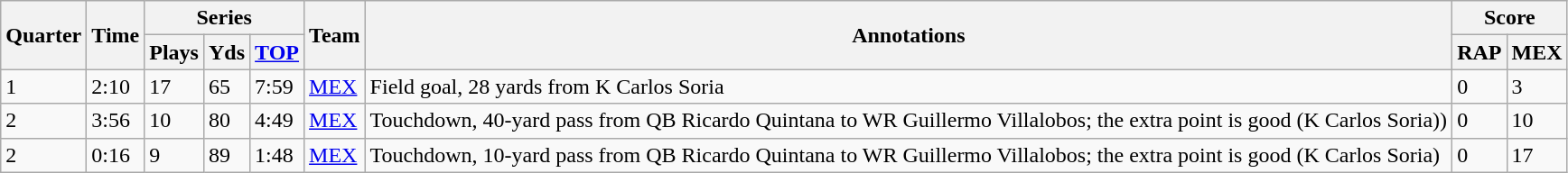<table class="wikitable">
<tr>
<th rowspan=2>Quarter</th>
<th rowspan=2>Time</th>
<th colspan=3>Series</th>
<th rowspan=2><strong>Team</strong></th>
<th rowspan=2>Annotations</th>
<th colspan=2>Score</th>
</tr>
<tr>
<th>Plays</th>
<th>Yds</th>
<th><a href='#'>TOP</a></th>
<th>RAP</th>
<th>MEX</th>
</tr>
<tr>
<td>1</td>
<td>2:10</td>
<td>17</td>
<td>65</td>
<td>7:59</td>
<td><a href='#'>MEX</a></td>
<td>Field goal, 28 yards from K Carlos Soria</td>
<td>0</td>
<td>3</td>
</tr>
<tr>
<td>2</td>
<td>3:56</td>
<td>10</td>
<td>80</td>
<td>4:49</td>
<td><a href='#'>MEX</a></td>
<td>Touchdown, 40-yard pass from QB Ricardo Quintana to WR Guillermo Villalobos; the extra point is good (K Carlos Soria))</td>
<td>0</td>
<td>10</td>
</tr>
<tr>
<td>2</td>
<td>0:16</td>
<td>9</td>
<td>89</td>
<td>1:48</td>
<td><a href='#'>MEX</a></td>
<td>Touchdown, 10-yard pass from QB Ricardo Quintana to WR Guillermo Villalobos; the extra point is good (K Carlos Soria)</td>
<td>0</td>
<td>17</td>
</tr>
</table>
